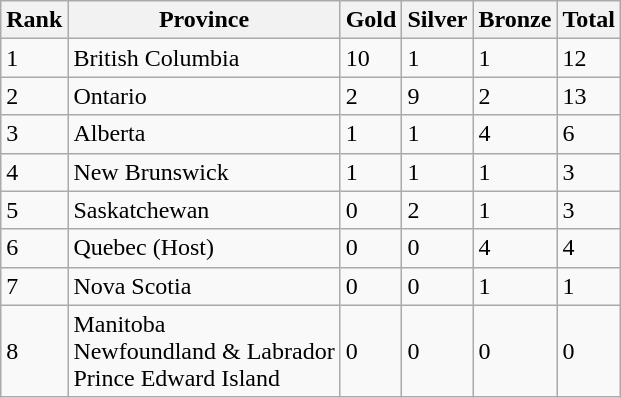<table class="wikitable">
<tr>
<th>Rank</th>
<th>Province</th>
<th>Gold</th>
<th>Silver</th>
<th>Bronze</th>
<th>Total</th>
</tr>
<tr>
<td>1</td>
<td>British Columbia</td>
<td>10</td>
<td>1</td>
<td>1</td>
<td>12</td>
</tr>
<tr>
<td>2</td>
<td>Ontario</td>
<td>2</td>
<td>9</td>
<td>2</td>
<td>13</td>
</tr>
<tr>
<td>3</td>
<td>Alberta</td>
<td>1</td>
<td>1</td>
<td>4</td>
<td>6</td>
</tr>
<tr>
<td>4</td>
<td>New Brunswick</td>
<td>1</td>
<td>1</td>
<td>1</td>
<td>3</td>
</tr>
<tr>
<td>5</td>
<td>Saskatchewan</td>
<td>0</td>
<td>2</td>
<td>1</td>
<td>3</td>
</tr>
<tr>
<td>6</td>
<td>Quebec (Host)</td>
<td>0</td>
<td>0</td>
<td>4</td>
<td>4</td>
</tr>
<tr>
<td>7</td>
<td>Nova Scotia</td>
<td>0</td>
<td>0</td>
<td>1</td>
<td>1</td>
</tr>
<tr>
<td>8</td>
<td>Manitoba<br>Newfoundland & Labrador<br>Prince Edward Island</td>
<td>0</td>
<td>0</td>
<td>0</td>
<td>0</td>
</tr>
</table>
